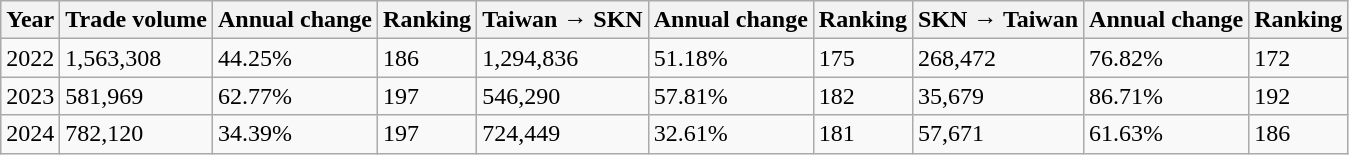<table class=wikitable>
<tr>
<th>Year</th>
<th>Trade volume</th>
<th>Annual change</th>
<th>Ranking</th>
<th>Taiwan → SKN</th>
<th>Annual change</th>
<th>Ranking</th>
<th>SKN → Taiwan</th>
<th>Annual change</th>
<th>Ranking</th>
</tr>
<tr>
<td>2022</td>
<td>1,563,308</td>
<td>44.25%</td>
<td>186</td>
<td>1,294,836</td>
<td>51.18%</td>
<td>175</td>
<td>268,472</td>
<td>76.82%</td>
<td>172</td>
</tr>
<tr>
<td>2023</td>
<td>581,969</td>
<td>62.77%</td>
<td>197</td>
<td>546,290</td>
<td>57.81%</td>
<td>182</td>
<td>35,679</td>
<td>86.71%</td>
<td>192</td>
</tr>
<tr>
<td>2024</td>
<td>782,120</td>
<td>34.39%</td>
<td>197</td>
<td>724,449</td>
<td>32.61%</td>
<td>181</td>
<td>57,671</td>
<td>61.63%</td>
<td>186</td>
</tr>
</table>
